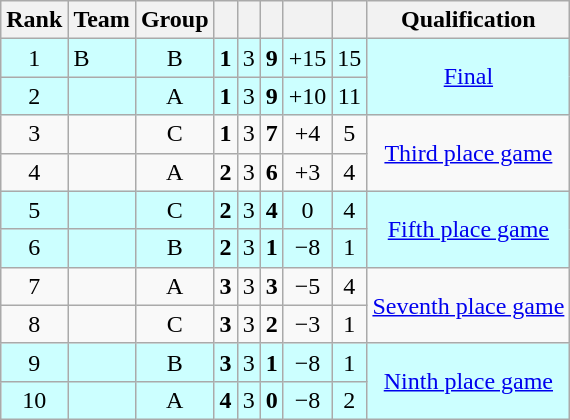<table class="wikitable sortable" style="text-align:center;">
<tr>
<th>Rank</th>
<th>Team</th>
<th>Group</th>
<th></th>
<th></th>
<th></th>
<th></th>
<th></th>
<th>Qualification</th>
</tr>
<tr bgcolor=ccffff>
<td>1</td>
<td align=left> B</td>
<td>B</td>
<td><strong>1</strong></td>
<td>3</td>
<td><strong>9</strong></td>
<td>+15</td>
<td>15</td>
<td rowspan=2><a href='#'>Final</a></td>
</tr>
<tr bgcolor=ccffff>
<td>2</td>
<td align=left></td>
<td>A</td>
<td><strong>1</strong></td>
<td>3</td>
<td><strong>9</strong></td>
<td>+10</td>
<td>11</td>
</tr>
<tr>
<td>3</td>
<td align=left></td>
<td>C</td>
<td><strong>1</strong></td>
<td>3</td>
<td><strong>7</strong></td>
<td>+4</td>
<td>5</td>
<td rowspan=2><a href='#'>Third place game</a></td>
</tr>
<tr>
<td>4</td>
<td align=left></td>
<td>A</td>
<td><strong>2</strong></td>
<td>3</td>
<td><strong>6</strong></td>
<td>+3</td>
<td>4</td>
</tr>
<tr bgcolor=ccffff>
<td>5</td>
<td align=left></td>
<td>C</td>
<td><strong>2</strong></td>
<td>3</td>
<td><strong>4</strong></td>
<td>0</td>
<td>4</td>
<td rowspan=2><a href='#'>Fifth place game</a></td>
</tr>
<tr bgcolor=ccffff>
<td>6</td>
<td align=left></td>
<td>B</td>
<td><strong>2</strong></td>
<td>3</td>
<td><strong>1</strong></td>
<td>−8</td>
<td>1</td>
</tr>
<tr>
<td>7</td>
<td align=left></td>
<td>A</td>
<td><strong>3</strong></td>
<td>3</td>
<td><strong>3</strong></td>
<td>−5</td>
<td>4</td>
<td rowspan=2><a href='#'>Seventh place game</a></td>
</tr>
<tr>
<td>8</td>
<td align=left></td>
<td>C</td>
<td><strong>3</strong></td>
<td>3</td>
<td><strong>2</strong></td>
<td>−3</td>
<td>1</td>
</tr>
<tr bgcolor=ccffff>
<td>9</td>
<td align=left></td>
<td>B</td>
<td><strong>3</strong></td>
<td>3</td>
<td><strong>1</strong></td>
<td>−8</td>
<td>1</td>
<td rowspan=2><a href='#'>Ninth place game</a></td>
</tr>
<tr bgcolor=ccffff>
<td>10</td>
<td align=left></td>
<td>A</td>
<td><strong>4</strong></td>
<td>3</td>
<td><strong>0</strong></td>
<td>−8</td>
<td>2</td>
</tr>
</table>
